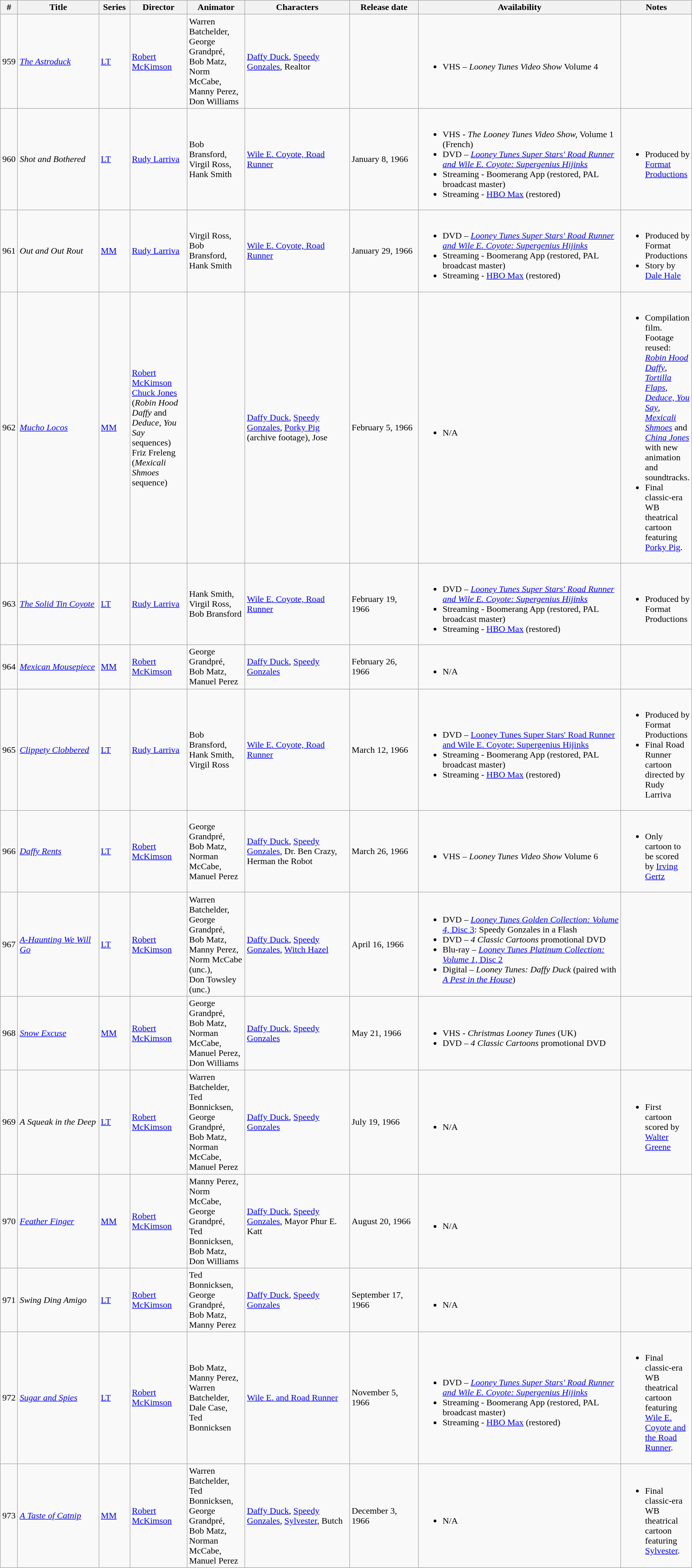<table class="wikitable sortable">
<tr>
<th scope="col" style="width: 5px;">#</th>
<th scope="col" style="width: 150px;">Title</th>
<th scope="col" style="width: 50px;">Series</th>
<th scope="col" style="width: 100px;">Director</th>
<th scope="col" style="width: 100px;">Animator</th>
<th scope="col" style="width: 200px;">Characters</th>
<th scope="col" style="width: 125px;">Release date</th>
<th scope="col" style="width: 400px;">Availability</th>
<th>Notes</th>
</tr>
<tr>
<td>959</td>
<td><em><a href='#'>The Astroduck</a></em></td>
<td><a href='#'>LT</a></td>
<td><a href='#'>Robert McKimson</a></td>
<td>Warren Batchelder,<br>George Grandpré,<br>Bob Matz,<br>Norm McCabe,<br>Manny Perez,<br>Don Williams</td>
<td><a href='#'>Daffy Duck</a>, <a href='#'>Speedy Gonzales</a>, Realtor</td>
<td></td>
<td><br><ul><li>VHS – <em>Looney Tunes Video Show</em> Volume 4</li></ul></td>
<td></td>
</tr>
<tr>
<td>960</td>
<td><em>Shot and Bothered</em></td>
<td><a href='#'>LT</a></td>
<td><a href='#'>Rudy Larriva</a></td>
<td>Bob Bransford,<br>Virgil Ross,<br>Hank Smith</td>
<td><a href='#'>Wile E. Coyote, Road Runner</a></td>
<td>January 8, 1966</td>
<td><br><ul><li>VHS - <em>The Looney Tunes Video Show,</em> Volume 1 (French)</li><li>DVD – <em><a href='#'>Looney Tunes Super Stars' Road Runner and Wile E. Coyote: Supergenius Hijinks</a></em></li><li>Streaming - Boomerang App (restored, PAL broadcast master)</li><li>Streaming - <a href='#'>HBO Max</a> (restored)</li></ul></td>
<td><br><ul><li>Produced by <a href='#'>Format Productions</a></li></ul></td>
</tr>
<tr>
<td>961</td>
<td><em>Out and Out Rout</em></td>
<td><a href='#'>MM</a></td>
<td><a href='#'>Rudy Larriva</a></td>
<td>Virgil Ross,<br>Bob Bransford,<br>Hank Smith</td>
<td><a href='#'>Wile E. Coyote, Road Runner</a></td>
<td>January 29, 1966</td>
<td><br><ul><li>DVD – <em><a href='#'>Looney Tunes Super Stars' Road Runner and Wile E. Coyote: Supergenius Hijinks</a></em></li><li>Streaming - Boomerang App (restored, PAL broadcast master)</li><li>Streaming - <a href='#'>HBO Max</a> (restored)</li></ul></td>
<td><br><ul><li>Produced by Format Productions</li><li>Story by <a href='#'>Dale Hale</a></li></ul></td>
</tr>
<tr>
<td>962</td>
<td><em><a href='#'>Mucho Locos</a></em></td>
<td><a href='#'>MM</a></td>
<td><a href='#'>Robert McKimson</a><br><a href='#'>Chuck Jones</a> (<em>Robin Hood Daffy</em> and <em>Deduce, You Say</em> sequences)<br>Friz Freleng (<em>Mexicali Shmoes</em> sequence)</td>
<td></td>
<td><a href='#'>Daffy Duck</a>, <a href='#'>Speedy Gonzales</a>, <a href='#'>Porky Pig</a> (archive footage), Jose</td>
<td>February 5, 1966</td>
<td><br><ul><li>N/A</li></ul></td>
<td><br><ul><li>Compilation film. Footage reused: <em><a href='#'>Robin Hood Daffy</a></em>, <em><a href='#'>Tortilla Flaps</a></em>, <em><a href='#'>Deduce, You Say</a></em>, <em><a href='#'>Mexicali Shmoes</a></em> and <em><a href='#'>China Jones</a></em> with new animation and soundtracks.</li><li>Final classic-era WB theatrical cartoon featuring <a href='#'>Porky Pig</a>.</li></ul></td>
</tr>
<tr>
<td>963</td>
<td><em><a href='#'>The Solid Tin Coyote</a></em></td>
<td><a href='#'>LT</a></td>
<td><a href='#'>Rudy Larriva</a></td>
<td>Hank Smith,<br>Virgil Ross,<br>Bob Bransford</td>
<td><a href='#'>Wile E. Coyote, Road Runner</a></td>
<td>February 19, 1966</td>
<td><br><ul><li>DVD – <em><a href='#'>Looney Tunes Super Stars' Road Runner and Wile E. Coyote: Supergenius Hijinks</a></em></li><li>Streaming - Boomerang App (restored, PAL broadcast master)</li><li>Streaming - <a href='#'>HBO Max</a> (restored)</li></ul></td>
<td><br><ul><li>Produced by Format Productions</li></ul></td>
</tr>
<tr>
<td>964</td>
<td><em><a href='#'>Mexican Mousepiece</a></em></td>
<td><a href='#'>MM</a></td>
<td><a href='#'>Robert McKimson</a></td>
<td>George Grandpré,<br>Bob Matz,<br>Manuel Perez</td>
<td><a href='#'>Daffy Duck</a>, <a href='#'>Speedy Gonzales</a></td>
<td>February 26, 1966</td>
<td><br><ul><li>N/A</li></ul></td>
<td></td>
</tr>
<tr>
<td>965</td>
<td><em><a href='#'>Clippety Clobbered</a></em></td>
<td><a href='#'>LT</a></td>
<td><a href='#'>Rudy Larriva</a></td>
<td>Bob Bransford,<br>Hank Smith,<br>Virgil Ross</td>
<td><a href='#'>Wile E. Coyote, Road Runner</a></td>
<td>March 12, 1966</td>
<td><br><ul><li>DVD – <a href='#'>Looney Tunes Super Stars' Road Runner and Wile E. Coyote: Supergenius Hijinks</a></li><li>Streaming - Boomerang App (restored, PAL broadcast master)</li><li>Streaming - <a href='#'>HBO Max</a> (restored)</li></ul></td>
<td><br><ul><li>Produced by Format Productions</li><li>Final Road Runner cartoon directed by Rudy Larriva</li></ul></td>
</tr>
<tr>
<td>966</td>
<td><em><a href='#'>Daffy Rents</a></em></td>
<td><a href='#'>LT</a></td>
<td><a href='#'>Robert McKimson</a></td>
<td>George Grandpré,<br>Bob Matz,<br>Norman McCabe,<br>Manuel Perez</td>
<td><a href='#'>Daffy Duck</a>, <a href='#'>Speedy Gonzales</a>, Dr. Ben Crazy, Herman the Robot</td>
<td>March 26, 1966</td>
<td><br><ul><li>VHS – <em>Looney Tunes Video Show</em> Volume 6</li></ul></td>
<td><br><ul><li>Only cartoon to be scored by <a href='#'>Irving Gertz</a></li></ul></td>
</tr>
<tr>
<td>967</td>
<td><em><a href='#'>A-Haunting We Will Go</a></em></td>
<td><a href='#'>LT</a></td>
<td><a href='#'>Robert McKimson</a></td>
<td>Warren Batchelder,<br>George Grandpré,<br>Bob Matz,<br>Manny Perez,<br>Norm McCabe (unc.),<br>Don Towsley (unc.)</td>
<td><a href='#'>Daffy Duck</a>, <a href='#'>Speedy Gonzales</a>, <a href='#'>Witch Hazel</a></td>
<td>April 16, 1966</td>
<td><br><ul><li>DVD – <a href='#'><em>Looney Tunes Golden Collection: Volume 4</em>, Disc 3</a>: Speedy Gonzales in a Flash</li><li>DVD – <em>4 Classic Cartoons</em> promotional DVD</li><li>Blu-ray – <a href='#'><em>Looney Tunes Platinum Collection: Volume 1</em>, Disc 2</a></li><li>Digital – <em>Looney Tunes: Daffy Duck</em> (paired with <em><a href='#'>A Pest in the House</a></em>)</li></ul></td>
<td></td>
</tr>
<tr>
<td>968</td>
<td><em><a href='#'>Snow Excuse</a></em></td>
<td><a href='#'>MM</a></td>
<td><a href='#'>Robert McKimson</a></td>
<td>George Grandpré,<br>Bob Matz,<br>Norman McCabe,<br>Manuel Perez,<br>Don Williams</td>
<td><a href='#'>Daffy Duck</a>, <a href='#'>Speedy Gonzales</a></td>
<td>May 21, 1966</td>
<td><br><ul><li>VHS - <em>Christmas Looney Tunes</em> (UK)</li><li>DVD – <em>4 Classic Cartoons</em> promotional DVD</li></ul></td>
<td></td>
</tr>
<tr>
<td>969</td>
<td><em>A Squeak in the Deep</em></td>
<td><a href='#'>LT</a></td>
<td><a href='#'>Robert McKimson</a></td>
<td>Warren Batchelder,<br>Ted Bonnicksen,<br>George Grandpré,<br>Bob Matz,<br>Norman McCabe,<br>Manuel Perez</td>
<td><a href='#'>Daffy Duck</a>, <a href='#'>Speedy Gonzales</a></td>
<td>July 19, 1966</td>
<td><br><ul><li>N/A</li></ul></td>
<td><br><ul><li>First cartoon scored by <a href='#'>Walter Greene</a></li></ul></td>
</tr>
<tr>
<td>970</td>
<td><em><a href='#'>Feather Finger</a></em></td>
<td><a href='#'>MM</a></td>
<td><a href='#'>Robert McKimson</a></td>
<td>Manny Perez,<br>Norm McCabe,<br>George Grandpré,<br>Ted Bonnicksen,<br>Bob Matz,<br>Don Williams</td>
<td><a href='#'>Daffy Duck</a>, <a href='#'>Speedy Gonzales</a>, Mayor Phur E. Katt</td>
<td>August 20, 1966</td>
<td><br><ul><li>N/A</li></ul></td>
<td></td>
</tr>
<tr>
<td>971</td>
<td><em>Swing Ding Amigo</em></td>
<td><a href='#'>LT</a></td>
<td><a href='#'>Robert McKimson</a></td>
<td>Ted Bonnicksen,<br>George Grandpré,<br>Bob Matz,<br>Manny Perez</td>
<td><a href='#'>Daffy Duck</a>, <a href='#'>Speedy Gonzales</a></td>
<td>September 17, 1966</td>
<td><br><ul><li>N/A</li></ul></td>
<td></td>
</tr>
<tr>
<td>972</td>
<td><em><a href='#'>Sugar and Spies</a></em></td>
<td><a href='#'>LT</a></td>
<td><a href='#'>Robert McKimson</a></td>
<td>Bob Matz,<br>Manny Perez,<br>Warren Batchelder,<br>Dale Case,<br>Ted Bonnicksen</td>
<td><a href='#'>Wile E. and Road Runner</a></td>
<td>November 5, 1966</td>
<td><br><ul><li>DVD – <em><a href='#'>Looney Tunes Super Stars' Road Runner and Wile E. Coyote: Supergenius Hijinks</a></em></li><li>Streaming - Boomerang App (restored, PAL broadcast master)</li><li>Streaming - <a href='#'>HBO Max</a> (restored)</li></ul></td>
<td><br><ul><li>Final classic-era WB theatrical cartoon featuring <a href='#'>Wile E. Coyote and the Road Runner</a>.</li></ul></td>
</tr>
<tr>
<td>973</td>
<td><em><a href='#'>A Taste of Catnip</a></em></td>
<td><a href='#'>MM</a></td>
<td><a href='#'>Robert McKimson</a></td>
<td>Warren Batchelder,<br>Ted Bonnicksen,<br>George Grandpré,<br>Bob Matz,<br>Norman McCabe,<br>Manuel Perez</td>
<td><a href='#'>Daffy Duck</a>, <a href='#'>Speedy Gonzales</a>, <a href='#'>Sylvester</a>, Butch</td>
<td>December 3, 1966</td>
<td><br><ul><li>N/A</li></ul></td>
<td><br><ul><li>Final classic-era WB theatrical cartoon featuring <a href='#'>Sylvester</a>.</li></ul></td>
</tr>
</table>
